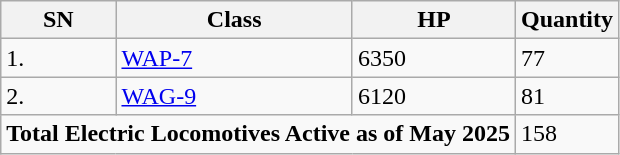<table class="wikitable">
<tr>
<th>SN</th>
<th>Class</th>
<th>HP</th>
<th>Quantity</th>
</tr>
<tr>
<td>1.</td>
<td><a href='#'>WAP-7</a></td>
<td>6350</td>
<td>77</td>
</tr>
<tr>
<td>2.</td>
<td><a href='#'>WAG-9</a></td>
<td>6120</td>
<td>81</td>
</tr>
<tr>
<td colspan="3"><strong>Total Electric Locomotives Active as of May 2025</strong></td>
<td>158</td>
</tr>
</table>
